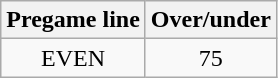<table class="wikitable">
<tr align="center">
<th style=>Pregame line</th>
<th style=>Over/under</th>
</tr>
<tr align="center">
<td>EVEN</td>
<td>75</td>
</tr>
</table>
